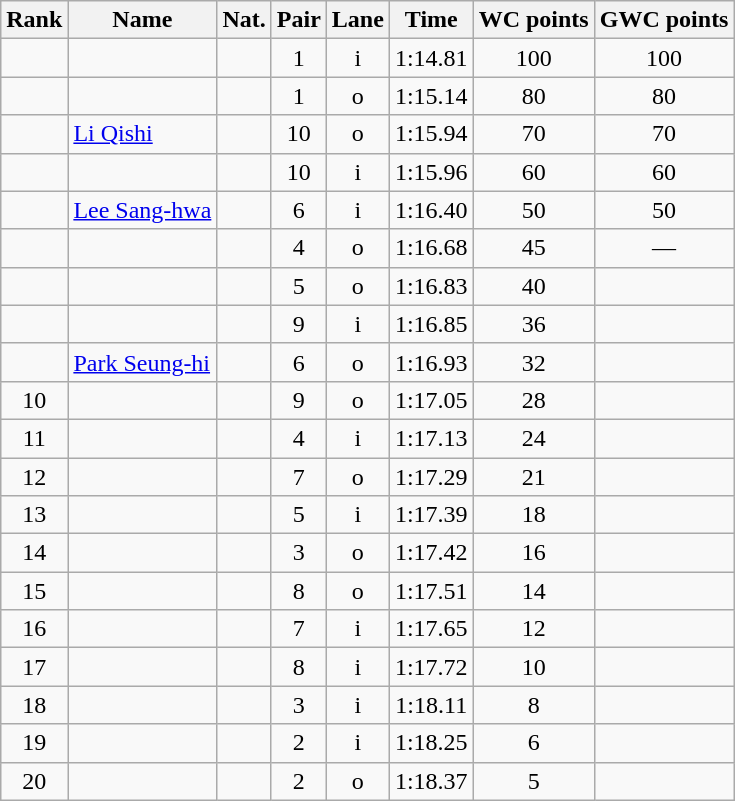<table class="wikitable sortable" style="text-align:center">
<tr>
<th>Rank</th>
<th>Name</th>
<th>Nat.</th>
<th>Pair</th>
<th>Lane</th>
<th>Time</th>
<th>WC points</th>
<th>GWC points</th>
</tr>
<tr>
<td></td>
<td align=left></td>
<td></td>
<td>1</td>
<td>i</td>
<td>1:14.81</td>
<td>100</td>
<td>100</td>
</tr>
<tr>
<td></td>
<td align=left></td>
<td></td>
<td>1</td>
<td>o</td>
<td>1:15.14</td>
<td>80</td>
<td>80</td>
</tr>
<tr>
<td></td>
<td align=left><a href='#'>Li Qishi</a></td>
<td></td>
<td>10</td>
<td>o</td>
<td>1:15.94</td>
<td>70</td>
<td>70</td>
</tr>
<tr>
<td></td>
<td align=left></td>
<td></td>
<td>10</td>
<td>i</td>
<td>1:15.96</td>
<td>60</td>
<td>60</td>
</tr>
<tr>
<td></td>
<td align=left><a href='#'>Lee Sang-hwa</a></td>
<td></td>
<td>6</td>
<td>i</td>
<td>1:16.40</td>
<td>50</td>
<td>50</td>
</tr>
<tr>
<td></td>
<td align=left></td>
<td></td>
<td>4</td>
<td>o</td>
<td>1:16.68</td>
<td>45</td>
<td>—</td>
</tr>
<tr>
<td></td>
<td align=left></td>
<td></td>
<td>5</td>
<td>o</td>
<td>1:16.83</td>
<td>40</td>
<td></td>
</tr>
<tr>
<td></td>
<td align=left></td>
<td></td>
<td>9</td>
<td>i</td>
<td>1:16.85</td>
<td>36</td>
<td></td>
</tr>
<tr>
<td></td>
<td align=left><a href='#'>Park Seung-hi</a></td>
<td></td>
<td>6</td>
<td>o</td>
<td>1:16.93</td>
<td>32</td>
<td></td>
</tr>
<tr>
<td>10</td>
<td align=left></td>
<td></td>
<td>9</td>
<td>o</td>
<td>1:17.05</td>
<td>28</td>
<td></td>
</tr>
<tr>
<td>11</td>
<td align=left></td>
<td></td>
<td>4</td>
<td>i</td>
<td>1:17.13</td>
<td>24</td>
<td></td>
</tr>
<tr>
<td>12</td>
<td align=left></td>
<td></td>
<td>7</td>
<td>o</td>
<td>1:17.29</td>
<td>21</td>
<td></td>
</tr>
<tr>
<td>13</td>
<td align=left></td>
<td></td>
<td>5</td>
<td>i</td>
<td>1:17.39</td>
<td>18</td>
<td></td>
</tr>
<tr>
<td>14</td>
<td align=left></td>
<td></td>
<td>3</td>
<td>o</td>
<td>1:17.42</td>
<td>16</td>
<td></td>
</tr>
<tr>
<td>15</td>
<td align=left></td>
<td></td>
<td>8</td>
<td>o</td>
<td>1:17.51</td>
<td>14</td>
<td></td>
</tr>
<tr>
<td>16</td>
<td align=left></td>
<td></td>
<td>7</td>
<td>i</td>
<td>1:17.65</td>
<td>12</td>
<td></td>
</tr>
<tr>
<td>17</td>
<td align=left></td>
<td></td>
<td>8</td>
<td>i</td>
<td>1:17.72</td>
<td>10</td>
<td></td>
</tr>
<tr>
<td>18</td>
<td align=left></td>
<td></td>
<td>3</td>
<td>i</td>
<td>1:18.11</td>
<td>8</td>
<td></td>
</tr>
<tr>
<td>19</td>
<td align=left></td>
<td></td>
<td>2</td>
<td>i</td>
<td>1:18.25</td>
<td>6</td>
<td></td>
</tr>
<tr>
<td>20</td>
<td align=left></td>
<td></td>
<td>2</td>
<td>o</td>
<td>1:18.37</td>
<td>5</td>
<td></td>
</tr>
</table>
